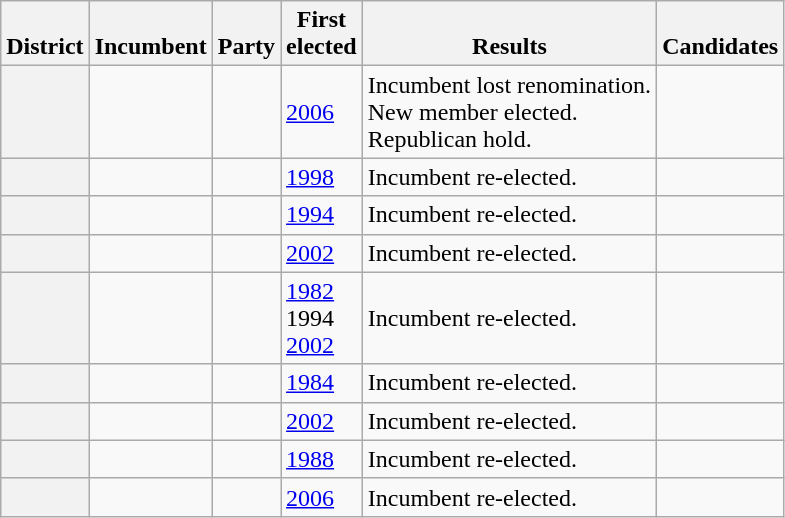<table class="wikitable sortable">
<tr valign=bottom>
<th>District</th>
<th>Incumbent</th>
<th>Party</th>
<th>First<br>elected</th>
<th>Results</th>
<th>Candidates</th>
</tr>
<tr>
<th></th>
<td></td>
<td></td>
<td><a href='#'>2006</a></td>
<td>Incumbent lost renomination.<br>New member elected.<br>Republican hold.</td>
<td nowrap></td>
</tr>
<tr>
<th></th>
<td></td>
<td></td>
<td><a href='#'>1998</a></td>
<td>Incumbent re-elected.</td>
<td nowrap></td>
</tr>
<tr>
<th></th>
<td></td>
<td></td>
<td><a href='#'>1994</a></td>
<td>Incumbent re-elected.</td>
<td nowrap></td>
</tr>
<tr>
<th></th>
<td></td>
<td></td>
<td><a href='#'>2002</a></td>
<td>Incumbent re-elected.</td>
<td nowrap></td>
</tr>
<tr>
<th></th>
<td></td>
<td></td>
<td><a href='#'>1982</a><br>1994 <br><a href='#'>2002</a></td>
<td>Incumbent re-elected.</td>
<td nowrap></td>
</tr>
<tr>
<th></th>
<td></td>
<td></td>
<td><a href='#'>1984</a></td>
<td>Incumbent re-elected.</td>
<td nowrap></td>
</tr>
<tr>
<th></th>
<td></td>
<td></td>
<td><a href='#'>2002</a></td>
<td>Incumbent re-elected.</td>
<td nowrap></td>
</tr>
<tr>
<th></th>
<td></td>
<td></td>
<td><a href='#'>1988</a></td>
<td>Incumbent re-elected.</td>
<td nowrap></td>
</tr>
<tr>
<th></th>
<td></td>
<td></td>
<td><a href='#'>2006</a></td>
<td>Incumbent re-elected.</td>
<td nowrap></td>
</tr>
</table>
